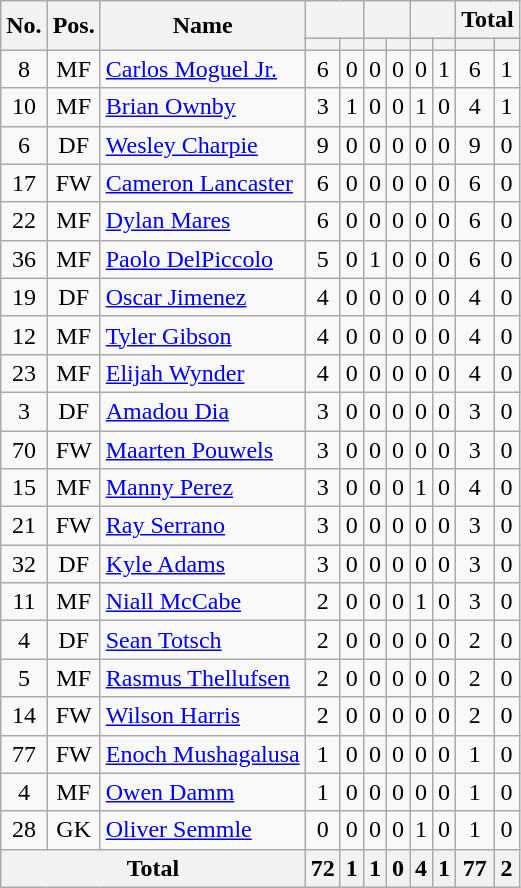<table class="wikitable sortable" style="text-align: center;">
<tr>
<th rowspan="2">No.</th>
<th rowspan="2">Pos.</th>
<th rowspan="2">Name</th>
<th colspan="2"></th>
<th colspan="2"></th>
<th colspan="2"></th>
<th colspan="2"><strong>Total</strong></th>
</tr>
<tr>
<th></th>
<th></th>
<th></th>
<th></th>
<th></th>
<th></th>
<th></th>
<th></th>
</tr>
<tr>
<td>8</td>
<td>MF</td>
<td align="left"> <a href='#'>Carlos Moguel Jr.</a></td>
<td>6</td>
<td>0</td>
<td>0</td>
<td>0</td>
<td>0</td>
<td>1</td>
<td>6</td>
<td>1</td>
</tr>
<tr>
<td>10</td>
<td>MF</td>
<td align="left"> <a href='#'>Brian Ownby</a></td>
<td>3</td>
<td>1</td>
<td>0</td>
<td>0</td>
<td>1</td>
<td>0</td>
<td>4</td>
<td>1</td>
</tr>
<tr>
<td>6</td>
<td>DF</td>
<td align="left"> <a href='#'>Wesley Charpie</a></td>
<td>9</td>
<td>0</td>
<td>0</td>
<td>0</td>
<td>0</td>
<td>0</td>
<td>9</td>
<td>0</td>
</tr>
<tr>
<td>17</td>
<td>FW</td>
<td align="left"> <a href='#'>Cameron Lancaster</a></td>
<td>6</td>
<td>0</td>
<td>0</td>
<td>0</td>
<td>0</td>
<td>0</td>
<td>6</td>
<td>0</td>
</tr>
<tr>
<td>22</td>
<td>MF</td>
<td align="left"> <a href='#'>Dylan Mares</a></td>
<td>6</td>
<td>0</td>
<td>0</td>
<td>0</td>
<td>0</td>
<td>0</td>
<td>6</td>
<td>0</td>
</tr>
<tr>
<td>36</td>
<td>MF</td>
<td align="left"> <a href='#'>Paolo DelPiccolo</a></td>
<td>5</td>
<td>0</td>
<td>1</td>
<td>0</td>
<td>0</td>
<td>0</td>
<td>6</td>
<td>0</td>
</tr>
<tr>
<td>19</td>
<td>DF</td>
<td align="left"> <a href='#'>Oscar Jimenez</a></td>
<td>4</td>
<td>0</td>
<td>0</td>
<td>0</td>
<td>0</td>
<td>0</td>
<td>4</td>
<td>0</td>
</tr>
<tr>
<td>12</td>
<td>MF</td>
<td align="left"> <a href='#'>Tyler Gibson</a></td>
<td>4</td>
<td>0</td>
<td>0</td>
<td>0</td>
<td>0</td>
<td>0</td>
<td>4</td>
<td>0</td>
</tr>
<tr>
<td>23</td>
<td>MF</td>
<td align="left"> <a href='#'>Elijah Wynder</a></td>
<td>4</td>
<td>0</td>
<td>0</td>
<td>0</td>
<td>0</td>
<td>0</td>
<td>4</td>
<td>0</td>
</tr>
<tr>
<td>3</td>
<td>DF</td>
<td align="left"> <a href='#'>Amadou Dia</a></td>
<td>3</td>
<td>0</td>
<td>0</td>
<td>0</td>
<td>0</td>
<td>0</td>
<td>3</td>
<td>0</td>
</tr>
<tr>
<td>70</td>
<td>FW</td>
<td align="left"> <a href='#'>Maarten Pouwels</a></td>
<td>3</td>
<td>0</td>
<td>0</td>
<td>0</td>
<td>0</td>
<td>0</td>
<td>3</td>
<td>0</td>
</tr>
<tr>
<td>15</td>
<td>MF</td>
<td align="left"> <a href='#'>Manny Perez</a></td>
<td>3</td>
<td>0</td>
<td>0</td>
<td>0</td>
<td>1</td>
<td>0</td>
<td>4</td>
<td>0</td>
</tr>
<tr>
<td>21</td>
<td>FW</td>
<td align="left"> <a href='#'>Ray Serrano</a></td>
<td>3</td>
<td>0</td>
<td>0</td>
<td>0</td>
<td>0</td>
<td>0</td>
<td>3</td>
<td>0</td>
</tr>
<tr>
<td>32</td>
<td>DF</td>
<td align="left"> <a href='#'>Kyle Adams</a></td>
<td>3</td>
<td>0</td>
<td>0</td>
<td>0</td>
<td>0</td>
<td>0</td>
<td>3</td>
<td>0</td>
</tr>
<tr>
<td>11</td>
<td>MF</td>
<td align="left"> <a href='#'>Niall McCabe</a></td>
<td>2</td>
<td>0</td>
<td>0</td>
<td>0</td>
<td>1</td>
<td>0</td>
<td>3</td>
<td>0</td>
</tr>
<tr>
<td>4</td>
<td>DF</td>
<td align="left"> <a href='#'>Sean Totsch</a></td>
<td>2</td>
<td>0</td>
<td>0</td>
<td>0</td>
<td>0</td>
<td>0</td>
<td>2</td>
<td>0</td>
</tr>
<tr>
<td>5</td>
<td>MF</td>
<td align="left"> <a href='#'>Rasmus Thellufsen</a></td>
<td>2</td>
<td>0</td>
<td>0</td>
<td>0</td>
<td>0</td>
<td>0</td>
<td>2</td>
<td>0</td>
</tr>
<tr>
<td>14</td>
<td>FW</td>
<td align="left"> <a href='#'>Wilson Harris</a></td>
<td>2</td>
<td>0</td>
<td>0</td>
<td>0</td>
<td>0</td>
<td>0</td>
<td>2</td>
<td>0</td>
</tr>
<tr>
<td>77</td>
<td>FW</td>
<td align="left"> <a href='#'>Enoch Mushagalusa</a></td>
<td>1</td>
<td>0</td>
<td>0</td>
<td>0</td>
<td>0</td>
<td>0</td>
<td>1</td>
<td>0</td>
</tr>
<tr>
<td>4</td>
<td>MF</td>
<td align="left"> <a href='#'>Owen Damm</a></td>
<td>1</td>
<td>0</td>
<td>0</td>
<td>0</td>
<td>0</td>
<td>0</td>
<td>1</td>
<td>0</td>
</tr>
<tr>
<td>28</td>
<td>GK</td>
<td align="left"> <a href='#'>Oliver Semmle</a></td>
<td>0</td>
<td>0</td>
<td>0</td>
<td>0</td>
<td>1</td>
<td>0</td>
<td>1</td>
<td>0</td>
</tr>
<tr>
<th colspan="3">Total</th>
<th>72</th>
<th>1</th>
<th>1</th>
<th>0</th>
<th>4</th>
<th>1</th>
<th>77</th>
<th>2</th>
</tr>
</table>
